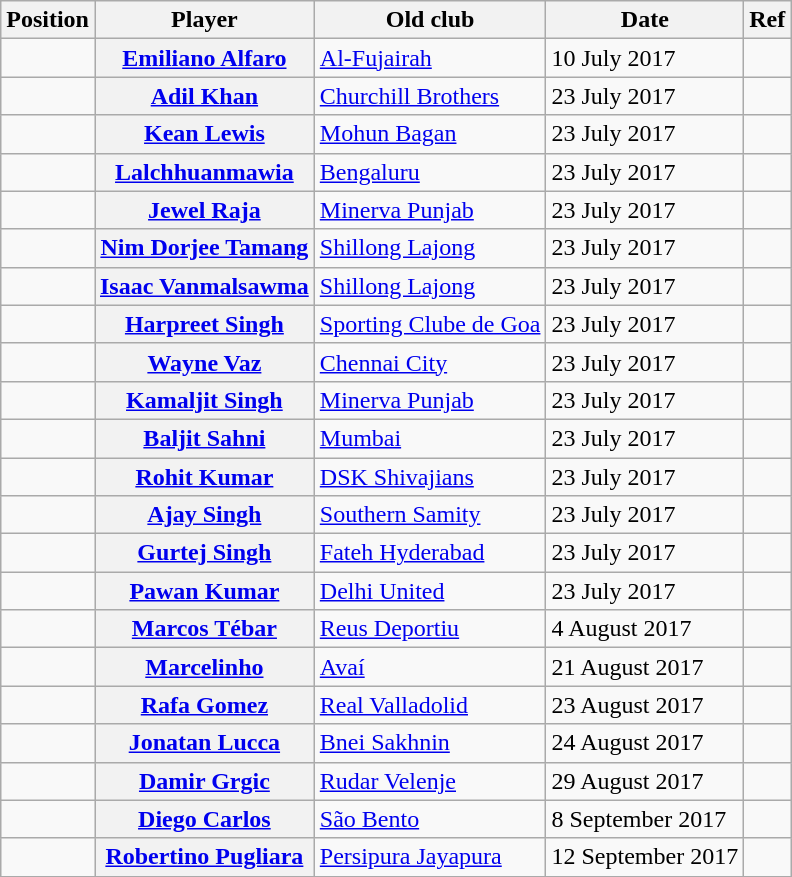<table class="wikitable plainrowheaders" style="text-align:center; text-align:left">
<tr>
<th scope="col">Position</th>
<th scope="col">Player</th>
<th scope="col">Old club</th>
<th scope="col">Date</th>
<th scope="col">Ref</th>
</tr>
<tr>
<td></td>
<th scope="row"> <a href='#'>Emiliano Alfaro</a></th>
<td> <a href='#'>Al-Fujairah</a></td>
<td>10 July 2017</td>
<td></td>
</tr>
<tr>
<td></td>
<th scope="row"> <a href='#'>Adil Khan</a></th>
<td> <a href='#'>Churchill Brothers</a></td>
<td>23 July 2017</td>
<td></td>
</tr>
<tr>
<td></td>
<th scope="row"> <a href='#'>Kean Lewis</a></th>
<td> <a href='#'>Mohun Bagan</a></td>
<td>23 July 2017</td>
<td></td>
</tr>
<tr>
<td></td>
<th scope="row"> <a href='#'>Lalchhuanmawia</a></th>
<td> <a href='#'>Bengaluru</a></td>
<td>23 July 2017</td>
<td></td>
</tr>
<tr>
<td></td>
<th scope="row"> <a href='#'>Jewel Raja</a></th>
<td> <a href='#'>Minerva Punjab</a></td>
<td>23 July 2017</td>
<td></td>
</tr>
<tr>
<td></td>
<th scope="row"> <a href='#'>Nim Dorjee Tamang</a></th>
<td> <a href='#'>Shillong Lajong</a></td>
<td>23 July 2017</td>
<td></td>
</tr>
<tr>
<td></td>
<th scope="row"> <a href='#'>Isaac Vanmalsawma</a></th>
<td> <a href='#'>Shillong Lajong</a></td>
<td>23 July 2017</td>
<td></td>
</tr>
<tr>
<td></td>
<th scope="row"> <a href='#'>Harpreet Singh</a></th>
<td> <a href='#'>Sporting Clube de Goa</a></td>
<td>23 July 2017</td>
<td></td>
</tr>
<tr>
<td></td>
<th scope="row"> <a href='#'>Wayne Vaz</a></th>
<td> <a href='#'>Chennai City</a></td>
<td>23 July 2017</td>
<td></td>
</tr>
<tr>
<td></td>
<th scope="row"> <a href='#'>Kamaljit Singh</a></th>
<td> <a href='#'>Minerva Punjab</a></td>
<td>23 July 2017</td>
<td></td>
</tr>
<tr>
<td></td>
<th scope="row"> <a href='#'>Baljit Sahni</a></th>
<td> <a href='#'>Mumbai</a></td>
<td>23 July 2017</td>
<td></td>
</tr>
<tr>
<td></td>
<th scope="row"> <a href='#'>Rohit Kumar</a></th>
<td> <a href='#'>DSK Shivajians</a></td>
<td>23 July 2017</td>
<td></td>
</tr>
<tr>
<td></td>
<th scope="row"> <a href='#'>Ajay Singh</a></th>
<td> <a href='#'>Southern Samity</a></td>
<td>23 July 2017</td>
<td></td>
</tr>
<tr>
<td></td>
<th scope="row"> <a href='#'>Gurtej Singh</a></th>
<td> <a href='#'>Fateh Hyderabad</a></td>
<td>23 July 2017</td>
<td></td>
</tr>
<tr>
<td></td>
<th scope="row"> <a href='#'>Pawan Kumar</a></th>
<td> <a href='#'>Delhi United</a></td>
<td>23 July 2017</td>
<td></td>
</tr>
<tr>
<td></td>
<th scope="row"> <a href='#'>Marcos Tébar</a></th>
<td> <a href='#'>Reus Deportiu</a></td>
<td>4 August 2017</td>
<td></td>
</tr>
<tr>
<td></td>
<th scope="row"> <a href='#'>Marcelinho</a></th>
<td> <a href='#'>Avaí</a></td>
<td>21 August 2017</td>
<td></td>
</tr>
<tr>
<td></td>
<th scope="row"> <a href='#'>Rafa Gomez</a></th>
<td> <a href='#'>Real Valladolid</a></td>
<td>23 August 2017</td>
<td></td>
</tr>
<tr>
<td></td>
<th scope="row"> <a href='#'>Jonatan Lucca</a></th>
<td> <a href='#'>Bnei Sakhnin</a></td>
<td>24 August 2017</td>
<td></td>
</tr>
<tr>
<td></td>
<th scope="row"> <a href='#'>Damir Grgic</a></th>
<td> <a href='#'>Rudar Velenje</a></td>
<td>29 August 2017</td>
<td></td>
</tr>
<tr>
<td></td>
<th scope="row"> <a href='#'>Diego Carlos</a></th>
<td> <a href='#'>São Bento</a></td>
<td>8 September 2017</td>
<td></td>
</tr>
<tr>
<td></td>
<th scope="row"> <a href='#'>Robertino Pugliara</a></th>
<td> <a href='#'>Persipura Jayapura</a></td>
<td>12 September 2017</td>
<td></td>
</tr>
</table>
